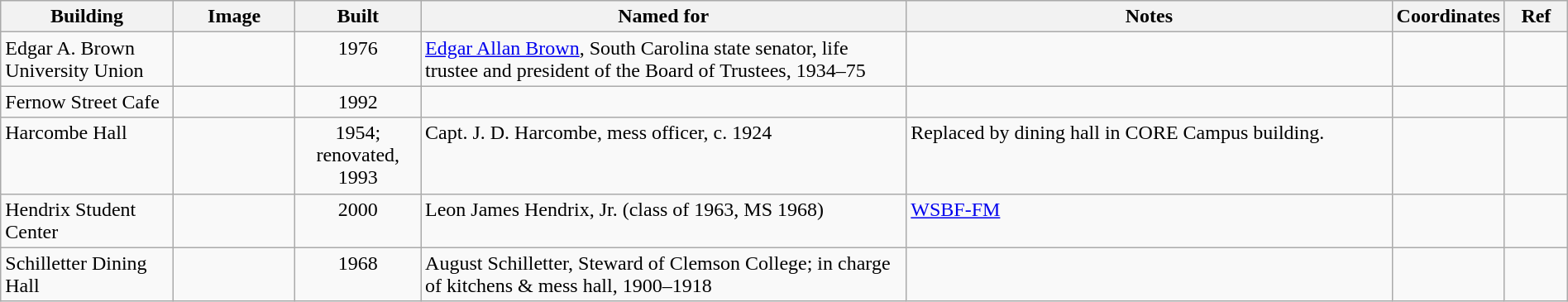<table class="wikitable sortable" style="width:100%">
<tr>
<th width=11%>Building</th>
<th width=101px class="unsortable">Image</th>
<th width=8%>Built</th>
<th width=31%>Named for</th>
<th width=31% class="unsortable">Notes</th>
<th width=7% class="unsortable">Coordinates</th>
<th width=4% class="unsortable">Ref</th>
</tr>
<tr valign="top">
<td>Edgar A. Brown University Union</td>
<td align="center"></td>
<td align="center">1976</td>
<td><a href='#'>Edgar Allan Brown</a>, South Carolina state senator, life trustee and president of the Board of Trustees, 1934–75</td>
<td></td>
<td><small></small></td>
<td align="center"></td>
</tr>
<tr valign="top">
<td>Fernow Street Cafe</td>
<td align="center"></td>
<td align="center">1992</td>
<td></td>
<td></td>
<td><small></small></td>
<td align="center"></td>
</tr>
<tr valign="top">
<td>Harcombe Hall</td>
<td align="center"></td>
<td align="center">1954; renovated, 1993</td>
<td>Capt. J. D. Harcombe, mess officer, c. 1924</td>
<td>Replaced by dining hall in CORE Campus building.</td>
<td><small></small></td>
<td align="center"></td>
</tr>
<tr valign="top">
<td>Hendrix Student Center</td>
<td align="center"></td>
<td align="center">2000</td>
<td>Leon James Hendrix, Jr. (class of 1963, MS 1968)</td>
<td><a href='#'>WSBF-FM</a></td>
<td><small></small></td>
<td align="center"></td>
</tr>
<tr valign="top">
<td>Schilletter Dining Hall</td>
<td align="center"></td>
<td align="center">1968</td>
<td>August Schilletter, Steward of Clemson College; in charge of kitchens & mess hall, 1900–1918</td>
<td></td>
<td><small></small></td>
<td align="center"></td>
</tr>
</table>
